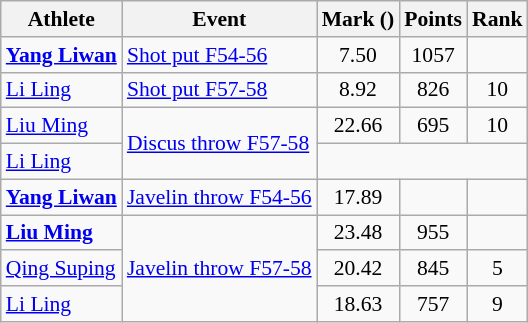<table class="wikitable" style="text-align: center; font-size:90%">
<tr>
<th>Athlete</th>
<th>Event</th>
<th>Mark ()</th>
<th>Points</th>
<th>Rank</th>
</tr>
<tr>
<td align=left><strong><a href='#'>Yang Liwan</a></strong></td>
<td align=left><a href='#'>Shot put F54-56</a></td>
<td>7.50 </td>
<td>1057</td>
<td></td>
</tr>
<tr>
<td align=left><a href='#'>Li Ling</a></td>
<td align=left><a href='#'>Shot put F57-58</a></td>
<td>8.92</td>
<td>826</td>
<td>10</td>
</tr>
<tr>
<td align=left><a href='#'>Liu Ming</a></td>
<td align=left rowspan=2><a href='#'>Discus throw F57-58</a></td>
<td>22.66</td>
<td>695</td>
<td>10</td>
</tr>
<tr>
<td align=left><a href='#'>Li Ling</a></td>
<td colspan=3></td>
</tr>
<tr>
<td align=left><strong><a href='#'>Yang Liwan</a></strong></td>
<td align=left><a href='#'>Javelin throw F54-56</a></td>
<td>17.89</td>
<td></td>
<td></td>
</tr>
<tr>
<td align=left><strong><a href='#'>Liu Ming</a></strong></td>
<td align=left rowspan=3><a href='#'>Javelin throw F57-58</a></td>
<td>23.48 </td>
<td>955</td>
<td></td>
</tr>
<tr>
<td align=left><a href='#'>Qing Suping</a></td>
<td>20.42</td>
<td>845</td>
<td>5</td>
</tr>
<tr>
<td align=left><a href='#'>Li Ling</a></td>
<td>18.63</td>
<td>757</td>
<td>9</td>
</tr>
</table>
